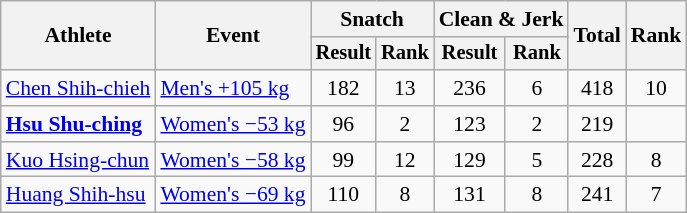<table class="wikitable" style="font-size:90%">
<tr>
<th rowspan="2">Athlete</th>
<th rowspan="2">Event</th>
<th colspan="2">Snatch</th>
<th colspan="2">Clean & Jerk</th>
<th rowspan="2">Total</th>
<th rowspan="2">Rank</th>
</tr>
<tr style="font-size:95%">
<th>Result</th>
<th>Rank</th>
<th>Result</th>
<th>Rank</th>
</tr>
<tr align=center>
<td align=left><a href='#'>Chen Shih-chieh</a></td>
<td align=left><a href='#'>Men's +105 kg</a></td>
<td>182</td>
<td>13</td>
<td>236</td>
<td>6</td>
<td>418</td>
<td>10</td>
</tr>
<tr align=center>
<td align=left><strong><a href='#'>Hsu Shu-ching</a></strong></td>
<td align=left><a href='#'>Women's −53 kg</a></td>
<td>96</td>
<td>2</td>
<td>123</td>
<td>2</td>
<td>219</td>
<td></td>
</tr>
<tr align=center>
<td align=left><a href='#'>Kuo Hsing-chun</a></td>
<td align=left><a href='#'>Women's −58 kg</a></td>
<td>99</td>
<td>12</td>
<td>129</td>
<td>5</td>
<td>228</td>
<td>8</td>
</tr>
<tr align=center>
<td align=left><a href='#'>Huang Shih-hsu</a></td>
<td align=left><a href='#'>Women's −69 kg</a></td>
<td>110</td>
<td>8</td>
<td>131</td>
<td>8</td>
<td>241</td>
<td>7</td>
</tr>
</table>
